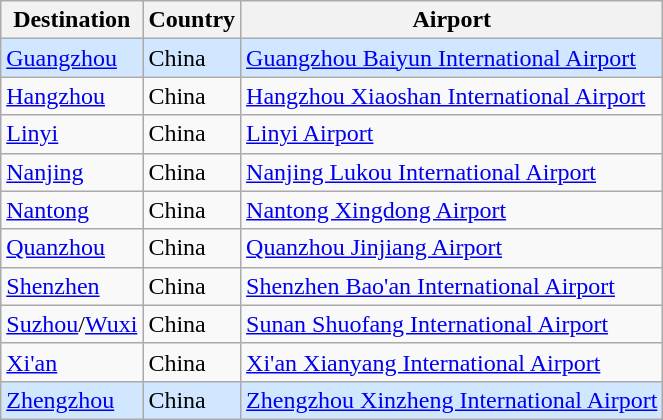<table class="wikitable sortable toccolours">
<tr>
<th>Destination</th>
<th>Country</th>
<th>Airport</th>
</tr>
<tr style="background-color: #D0E7FF">
<td><a href='#'>Guangzhou</a></td>
<td>China</td>
<td><a href='#'>Guangzhou Baiyun International Airport</a></td>
</tr>
<tr>
<td><a href='#'>Hangzhou</a></td>
<td>China</td>
<td><a href='#'>Hangzhou Xiaoshan International Airport</a></td>
</tr>
<tr>
<td><a href='#'>Linyi</a></td>
<td>China</td>
<td><a href='#'>Linyi Airport</a></td>
</tr>
<tr>
<td><a href='#'>Nanjing</a></td>
<td>China</td>
<td><a href='#'>Nanjing Lukou International Airport</a></td>
</tr>
<tr>
<td><a href='#'>Nantong</a></td>
<td>China</td>
<td><a href='#'>Nantong Xingdong Airport</a></td>
</tr>
<tr>
<td><a href='#'>Quanzhou</a></td>
<td>China</td>
<td><a href='#'>Quanzhou Jinjiang Airport</a></td>
</tr>
<tr>
<td><a href='#'>Shenzhen</a></td>
<td>China</td>
<td><a href='#'>Shenzhen Bao'an International Airport</a></td>
</tr>
<tr>
<td><a href='#'>Suzhou</a>/<a href='#'>Wuxi</a></td>
<td>China</td>
<td><a href='#'>Sunan Shuofang International Airport</a></td>
</tr>
<tr>
<td><a href='#'>Xi'an</a></td>
<td>China</td>
<td><a href='#'>Xi'an Xianyang International Airport</a></td>
</tr>
<tr style="background-color: #D0E7FF">
<td><a href='#'>Zhengzhou</a></td>
<td>China</td>
<td><a href='#'>Zhengzhou Xinzheng International Airport</a></td>
</tr>
</table>
